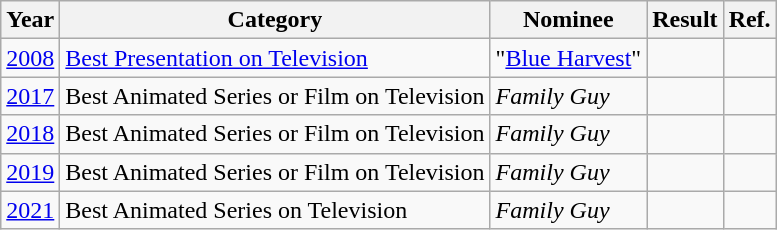<table class="wikitable">
<tr>
<th>Year</th>
<th>Category</th>
<th>Nominee</th>
<th>Result</th>
<th>Ref.</th>
</tr>
<tr>
<td><a href='#'>2008</a></td>
<td><a href='#'>Best Presentation on Television</a></td>
<td>"<a href='#'>Blue Harvest</a>"</td>
<td></td>
<td></td>
</tr>
<tr>
<td><a href='#'>2017</a></td>
<td>Best Animated Series or Film on Television</td>
<td><em>Family Guy</em></td>
<td></td>
<td></td>
</tr>
<tr>
<td><a href='#'>2018</a></td>
<td>Best Animated Series or Film on Television</td>
<td><em>Family Guy</em></td>
<td></td>
<td></td>
</tr>
<tr>
<td><a href='#'>2019</a></td>
<td>Best Animated Series or Film on Television</td>
<td><em>Family Guy</em></td>
<td></td>
<td></td>
</tr>
<tr>
<td><a href='#'>2021</a></td>
<td>Best Animated Series on Television</td>
<td><em>Family Guy</em></td>
<td></td>
<td></td>
</tr>
</table>
